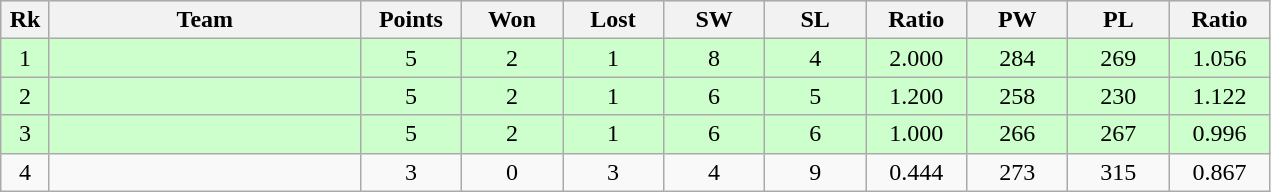<table class=wikitable style=text-align:center>
<tr style="background: #DCDCDC">
<th width=25>Rk</th>
<th width=200>Team</th>
<th width=60>Points</th>
<th width=60>Won</th>
<th width=60>Lost</th>
<th width=60>SW</th>
<th width=60>SL</th>
<th width=60>Ratio</th>
<th width=60>PW</th>
<th width=60>PL</th>
<th width=60>Ratio</th>
</tr>
<tr style="background: #CCFFCC">
<td>1</td>
<td align=left></td>
<td>5</td>
<td>2</td>
<td>1</td>
<td>8</td>
<td>4</td>
<td>2.000</td>
<td>284</td>
<td>269</td>
<td>1.056</td>
</tr>
<tr style="background: #CCFFCC">
<td>2</td>
<td align=left></td>
<td>5</td>
<td>2</td>
<td>1</td>
<td>6</td>
<td>5</td>
<td>1.200</td>
<td>258</td>
<td>230</td>
<td>1.122</td>
</tr>
<tr style="background: #CCFFCC">
<td>3</td>
<td align=left></td>
<td>5</td>
<td>2</td>
<td>1</td>
<td>6</td>
<td>6</td>
<td>1.000</td>
<td>266</td>
<td>267</td>
<td>0.996</td>
</tr>
<tr>
<td>4</td>
<td align=left></td>
<td>3</td>
<td>0</td>
<td>3</td>
<td>4</td>
<td>9</td>
<td>0.444</td>
<td>273</td>
<td>315</td>
<td>0.867</td>
</tr>
</table>
